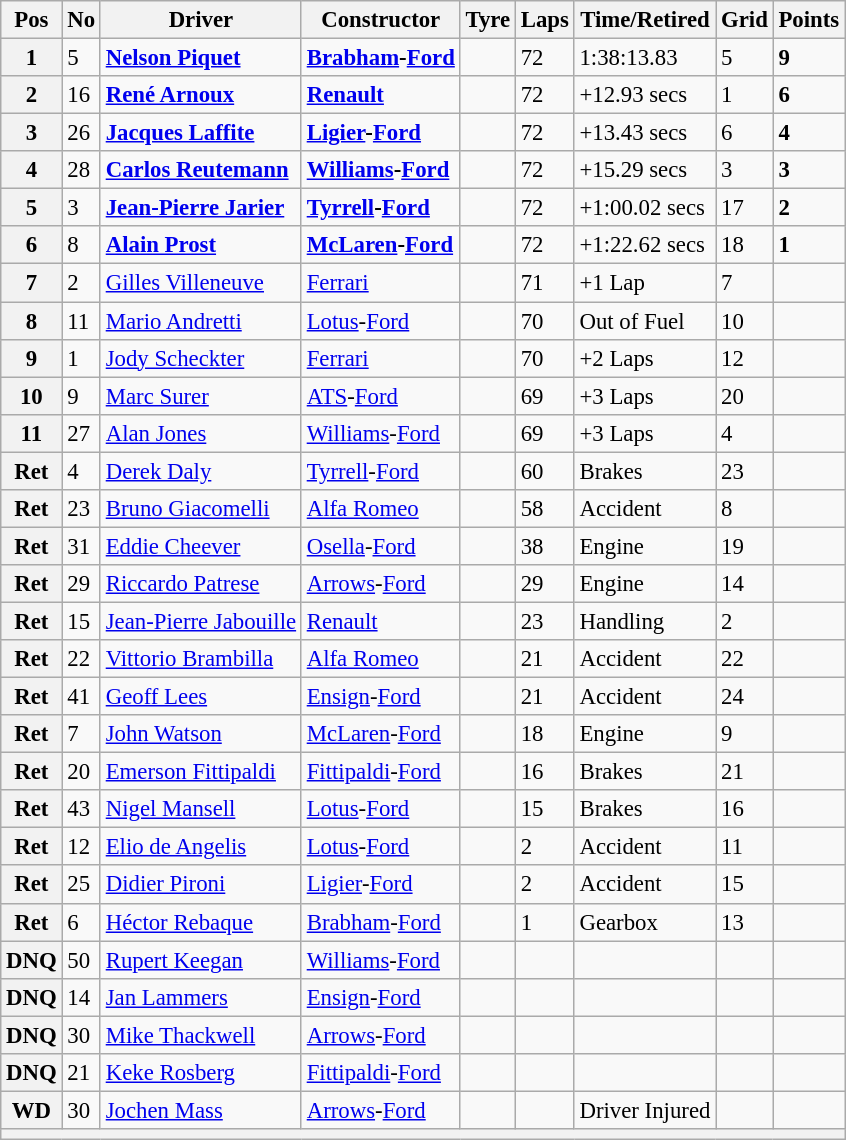<table class="wikitable" style="font-size: 95%;">
<tr>
<th>Pos</th>
<th>No</th>
<th>Driver</th>
<th>Constructor</th>
<th>Tyre</th>
<th>Laps</th>
<th>Time/Retired</th>
<th>Grid</th>
<th>Points</th>
</tr>
<tr>
<th>1</th>
<td>5</td>
<td> <strong><a href='#'>Nelson Piquet</a></strong></td>
<td><strong><a href='#'>Brabham</a>-<a href='#'>Ford</a></strong></td>
<td></td>
<td>72</td>
<td>1:38:13.83</td>
<td>5</td>
<td><strong>9</strong></td>
</tr>
<tr>
<th>2</th>
<td>16</td>
<td> <strong><a href='#'>René Arnoux</a></strong></td>
<td><strong><a href='#'>Renault</a></strong></td>
<td></td>
<td>72</td>
<td>+12.93 secs</td>
<td>1</td>
<td><strong>6</strong></td>
</tr>
<tr>
<th>3</th>
<td>26</td>
<td> <strong><a href='#'>Jacques Laffite</a></strong></td>
<td><strong><a href='#'>Ligier</a>-<a href='#'>Ford</a></strong></td>
<td></td>
<td>72</td>
<td>+13.43 secs</td>
<td>6</td>
<td><strong>4</strong></td>
</tr>
<tr>
<th>4</th>
<td>28</td>
<td> <strong><a href='#'>Carlos Reutemann</a></strong></td>
<td><strong><a href='#'>Williams</a>-<a href='#'>Ford</a></strong></td>
<td></td>
<td>72</td>
<td>+15.29 secs</td>
<td>3</td>
<td><strong>3</strong></td>
</tr>
<tr>
<th>5</th>
<td>3</td>
<td> <strong><a href='#'>Jean-Pierre Jarier</a></strong></td>
<td><strong><a href='#'>Tyrrell</a>-<a href='#'>Ford</a></strong></td>
<td></td>
<td>72</td>
<td>+1:00.02 secs</td>
<td>17</td>
<td><strong>2</strong></td>
</tr>
<tr>
<th>6</th>
<td>8</td>
<td> <strong><a href='#'>Alain Prost</a></strong></td>
<td><strong><a href='#'>McLaren</a>-<a href='#'>Ford</a></strong></td>
<td></td>
<td>72</td>
<td>+1:22.62 secs</td>
<td>18</td>
<td><strong>1</strong></td>
</tr>
<tr>
<th>7</th>
<td>2</td>
<td> <a href='#'>Gilles Villeneuve</a></td>
<td><a href='#'>Ferrari</a></td>
<td></td>
<td>71</td>
<td>+1 Lap</td>
<td>7</td>
<td></td>
</tr>
<tr>
<th>8</th>
<td>11</td>
<td> <a href='#'>Mario Andretti</a></td>
<td><a href='#'>Lotus</a>-<a href='#'>Ford</a></td>
<td></td>
<td>70</td>
<td>Out of Fuel</td>
<td>10</td>
<td></td>
</tr>
<tr>
<th>9</th>
<td>1</td>
<td> <a href='#'>Jody Scheckter</a></td>
<td><a href='#'>Ferrari</a></td>
<td></td>
<td>70</td>
<td>+2 Laps</td>
<td>12</td>
<td></td>
</tr>
<tr>
<th>10</th>
<td>9</td>
<td> <a href='#'>Marc Surer</a></td>
<td><a href='#'>ATS</a>-<a href='#'>Ford</a></td>
<td></td>
<td>69</td>
<td>+3 Laps</td>
<td>20</td>
<td></td>
</tr>
<tr>
<th>11</th>
<td>27</td>
<td> <a href='#'>Alan Jones</a></td>
<td><a href='#'>Williams</a>-<a href='#'>Ford</a></td>
<td></td>
<td>69</td>
<td>+3 Laps</td>
<td>4</td>
<td></td>
</tr>
<tr>
<th>Ret</th>
<td>4</td>
<td> <a href='#'>Derek Daly</a></td>
<td><a href='#'>Tyrrell</a>-<a href='#'>Ford</a></td>
<td></td>
<td>60</td>
<td>Brakes</td>
<td>23</td>
<td></td>
</tr>
<tr>
<th>Ret</th>
<td>23</td>
<td> <a href='#'>Bruno Giacomelli</a></td>
<td><a href='#'>Alfa Romeo</a></td>
<td></td>
<td>58</td>
<td>Accident</td>
<td>8</td>
<td></td>
</tr>
<tr>
<th>Ret</th>
<td>31</td>
<td> <a href='#'>Eddie Cheever</a></td>
<td><a href='#'>Osella</a>-<a href='#'>Ford</a></td>
<td></td>
<td>38</td>
<td>Engine</td>
<td>19</td>
<td></td>
</tr>
<tr>
<th>Ret</th>
<td>29</td>
<td> <a href='#'>Riccardo Patrese</a></td>
<td><a href='#'>Arrows</a>-<a href='#'>Ford</a></td>
<td></td>
<td>29</td>
<td>Engine</td>
<td>14</td>
<td></td>
</tr>
<tr>
<th>Ret</th>
<td>15</td>
<td> <a href='#'>Jean-Pierre Jabouille</a></td>
<td><a href='#'>Renault</a></td>
<td></td>
<td>23</td>
<td>Handling</td>
<td>2</td>
<td></td>
</tr>
<tr>
<th>Ret</th>
<td>22</td>
<td> <a href='#'>Vittorio Brambilla</a></td>
<td><a href='#'>Alfa Romeo</a></td>
<td></td>
<td>21</td>
<td>Accident</td>
<td>22</td>
<td></td>
</tr>
<tr>
<th>Ret</th>
<td>41</td>
<td> <a href='#'>Geoff Lees</a></td>
<td><a href='#'>Ensign</a>-<a href='#'>Ford</a></td>
<td></td>
<td>21</td>
<td>Accident</td>
<td>24</td>
<td></td>
</tr>
<tr>
<th>Ret</th>
<td>7</td>
<td> <a href='#'>John Watson</a></td>
<td><a href='#'>McLaren</a>-<a href='#'>Ford</a></td>
<td></td>
<td>18</td>
<td>Engine</td>
<td>9</td>
<td></td>
</tr>
<tr>
<th>Ret</th>
<td>20</td>
<td> <a href='#'>Emerson Fittipaldi</a></td>
<td><a href='#'>Fittipaldi</a>-<a href='#'>Ford</a></td>
<td></td>
<td>16</td>
<td>Brakes</td>
<td>21</td>
<td></td>
</tr>
<tr>
<th>Ret</th>
<td>43</td>
<td> <a href='#'>Nigel Mansell</a></td>
<td><a href='#'>Lotus</a>-<a href='#'>Ford</a></td>
<td></td>
<td>15</td>
<td>Brakes</td>
<td>16</td>
<td></td>
</tr>
<tr>
<th>Ret</th>
<td>12</td>
<td> <a href='#'>Elio de Angelis</a></td>
<td><a href='#'>Lotus</a>-<a href='#'>Ford</a></td>
<td></td>
<td>2</td>
<td>Accident</td>
<td>11</td>
<td></td>
</tr>
<tr>
<th>Ret</th>
<td>25</td>
<td> <a href='#'>Didier Pironi</a></td>
<td><a href='#'>Ligier</a>-<a href='#'>Ford</a></td>
<td></td>
<td>2</td>
<td>Accident</td>
<td>15</td>
<td></td>
</tr>
<tr>
<th>Ret</th>
<td>6</td>
<td> <a href='#'>Héctor Rebaque</a></td>
<td><a href='#'>Brabham</a>-<a href='#'>Ford</a></td>
<td></td>
<td>1</td>
<td>Gearbox</td>
<td>13</td>
<td></td>
</tr>
<tr>
<th>DNQ</th>
<td>50</td>
<td> <a href='#'>Rupert Keegan</a></td>
<td><a href='#'>Williams</a>-<a href='#'>Ford</a></td>
<td></td>
<td></td>
<td></td>
<td></td>
<td></td>
</tr>
<tr>
<th>DNQ</th>
<td>14</td>
<td> <a href='#'>Jan Lammers</a></td>
<td><a href='#'>Ensign</a>-<a href='#'>Ford</a></td>
<td></td>
<td></td>
<td></td>
<td></td>
<td></td>
</tr>
<tr>
<th>DNQ</th>
<td>30</td>
<td> <a href='#'>Mike Thackwell</a></td>
<td><a href='#'>Arrows</a>-<a href='#'>Ford</a></td>
<td></td>
<td></td>
<td></td>
<td></td>
<td></td>
</tr>
<tr>
<th>DNQ</th>
<td>21</td>
<td> <a href='#'>Keke Rosberg</a></td>
<td><a href='#'>Fittipaldi</a>-<a href='#'>Ford</a></td>
<td></td>
<td></td>
<td></td>
<td></td>
<td></td>
</tr>
<tr>
<th>WD</th>
<td>30</td>
<td> <a href='#'>Jochen Mass</a></td>
<td><a href='#'>Arrows</a>-<a href='#'>Ford</a></td>
<td></td>
<td></td>
<td>Driver Injured</td>
<td></td>
<td></td>
</tr>
<tr>
<th colspan="9"></th>
</tr>
</table>
